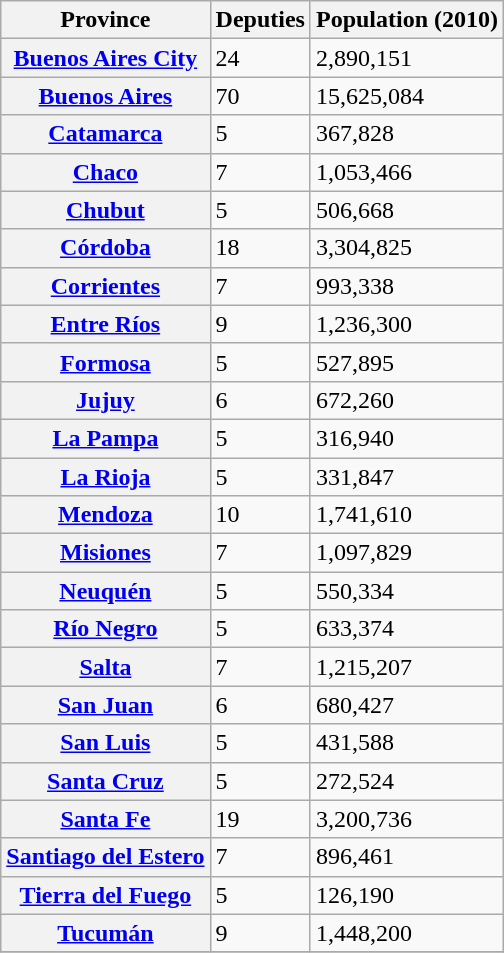<table class="wikitable sortable">
<tr>
<th>Province</th>
<th>Deputies</th>
<th>Population (2010)</th>
</tr>
<tr>
<th><a href='#'>Buenos Aires City</a></th>
<td>24</td>
<td>2,890,151</td>
</tr>
<tr>
<th><a href='#'>Buenos Aires</a></th>
<td>70</td>
<td>15,625,084</td>
</tr>
<tr>
<th><a href='#'>Catamarca</a></th>
<td>5</td>
<td>367,828</td>
</tr>
<tr>
<th><a href='#'>Chaco</a></th>
<td>7</td>
<td>1,053,466</td>
</tr>
<tr>
<th><a href='#'>Chubut</a></th>
<td>5</td>
<td>506,668</td>
</tr>
<tr>
<th><a href='#'>Córdoba</a></th>
<td>18</td>
<td>3,304,825</td>
</tr>
<tr>
<th><a href='#'>Corrientes</a></th>
<td>7</td>
<td>993,338</td>
</tr>
<tr>
<th><a href='#'>Entre Ríos</a></th>
<td>9</td>
<td>1,236,300</td>
</tr>
<tr>
<th><a href='#'>Formosa</a></th>
<td>5</td>
<td>527,895</td>
</tr>
<tr>
<th><a href='#'>Jujuy</a></th>
<td>6</td>
<td>672,260</td>
</tr>
<tr>
<th><a href='#'>La Pampa</a></th>
<td>5</td>
<td>316,940</td>
</tr>
<tr>
<th><a href='#'>La Rioja</a></th>
<td>5</td>
<td>331,847</td>
</tr>
<tr>
<th><a href='#'>Mendoza</a></th>
<td>10</td>
<td>1,741,610</td>
</tr>
<tr>
<th><a href='#'>Misiones</a></th>
<td>7</td>
<td>1,097,829</td>
</tr>
<tr>
<th><a href='#'>Neuquén</a></th>
<td>5</td>
<td>550,334</td>
</tr>
<tr>
<th><a href='#'>Río Negro</a></th>
<td>5</td>
<td>633,374</td>
</tr>
<tr>
<th><a href='#'>Salta</a></th>
<td>7</td>
<td>1,215,207</td>
</tr>
<tr>
<th><a href='#'>San Juan</a></th>
<td>6</td>
<td>680,427</td>
</tr>
<tr>
<th><a href='#'>San Luis</a></th>
<td>5</td>
<td>431,588</td>
</tr>
<tr>
<th><a href='#'>Santa Cruz</a></th>
<td>5</td>
<td>272,524</td>
</tr>
<tr>
<th><a href='#'>Santa Fe</a></th>
<td>19</td>
<td>3,200,736</td>
</tr>
<tr>
<th><a href='#'>Santiago del Estero</a></th>
<td>7</td>
<td>896,461</td>
</tr>
<tr>
<th><a href='#'>Tierra del Fuego</a></th>
<td>5</td>
<td>126,190</td>
</tr>
<tr>
<th><a href='#'>Tucumán</a></th>
<td>9</td>
<td>1,448,200</td>
</tr>
<tr>
</tr>
</table>
